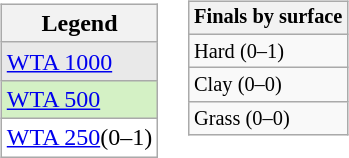<table>
<tr valign=top>
<td><br><table class=wikitable style="font-size:100%">
<tr>
<th>Legend</th>
</tr>
<tr style="background:#e9e9e9;">
<td><a href='#'>WTA 1000</a></td>
</tr>
<tr style="background:#D4F1C5;">
<td><a href='#'>WTA 500</a></td>
</tr>
<tr style="background:#fff;">
<td><a href='#'>WTA 250</a>(0–1)</td>
</tr>
</table>
</td>
<td><br><table class=wikitable style="font-size:85%">
<tr>
<th>Finals by surface</th>
</tr>
<tr>
<td>Hard (0–1)</td>
</tr>
<tr>
<td>Clay (0–0)</td>
</tr>
<tr>
<td>Grass (0–0)</td>
</tr>
</table>
</td>
</tr>
</table>
